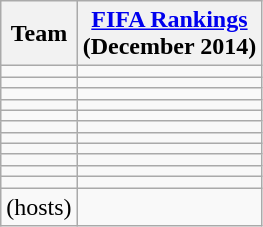<table class="wikitable sortable" style="text-align: left;">
<tr>
<th>Team</th>
<th><a href='#'>FIFA Rankings</a><br>(December 2014)</th>
</tr>
<tr>
<td></td>
<td></td>
</tr>
<tr>
<td></td>
<td></td>
</tr>
<tr>
<td></td>
<td></td>
</tr>
<tr>
<td></td>
<td></td>
</tr>
<tr>
<td></td>
<td></td>
</tr>
<tr>
<td></td>
<td></td>
</tr>
<tr>
<td></td>
<td></td>
</tr>
<tr>
<td></td>
<td></td>
</tr>
<tr>
<td></td>
<td></td>
</tr>
<tr>
<td></td>
<td></td>
</tr>
<tr>
<td></td>
<td></td>
</tr>
<tr>
<td> (hosts)</td>
<td></td>
</tr>
</table>
